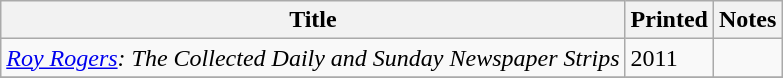<table class="wikitable">
<tr>
<th>Title</th>
<th>Printed</th>
<th>Notes</th>
</tr>
<tr>
<td><em><a href='#'>Roy Rogers</a>: The Collected Daily and Sunday Newspaper Strips</em></td>
<td>2011</td>
<td></td>
</tr>
<tr>
</tr>
</table>
